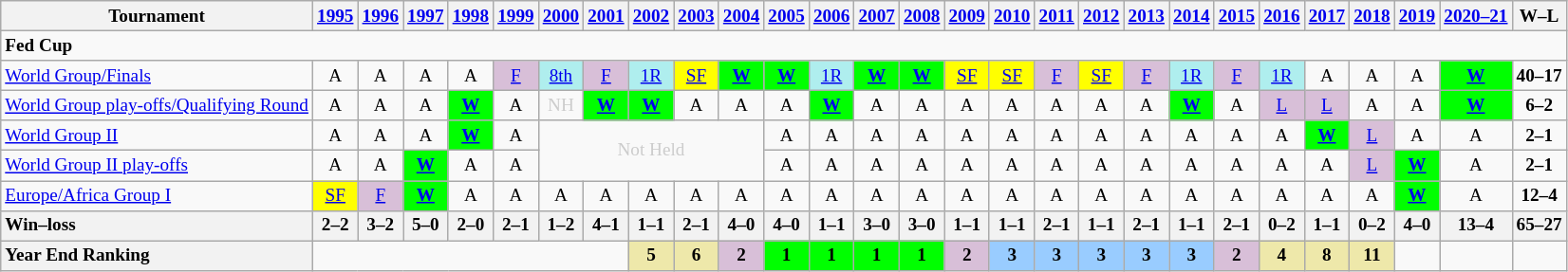<table class=wikitable style=text-align:center;font-size:80%>
<tr>
<th>Tournament</th>
<th><a href='#'>1995</a></th>
<th><a href='#'>1996</a></th>
<th><a href='#'>1997</a></th>
<th><a href='#'>1998</a></th>
<th><a href='#'>1999</a></th>
<th><a href='#'>2000</a></th>
<th><a href='#'>2001</a></th>
<th><a href='#'>2002</a></th>
<th><a href='#'>2003</a></th>
<th><a href='#'>2004</a></th>
<th><a href='#'>2005</a></th>
<th><a href='#'>2006</a></th>
<th><a href='#'>2007</a></th>
<th><a href='#'>2008</a></th>
<th><a href='#'>2009</a></th>
<th><a href='#'>2010</a></th>
<th><a href='#'>2011</a></th>
<th><a href='#'>2012</a></th>
<th><a href='#'>2013</a></th>
<th><a href='#'>2014</a></th>
<th><a href='#'>2015</a></th>
<th><a href='#'>2016</a></th>
<th><a href='#'>2017</a></th>
<th><a href='#'>2018</a></th>
<th><a href='#'>2019</a></th>
<th><a href='#'>2020–21</a></th>
<th>W–L</th>
</tr>
<tr>
<td colspan=40 align=left><strong>Fed Cup</strong></td>
</tr>
<tr>
<td align=left><a href='#'>World Group/Finals</a></td>
<td>A</td>
<td>A</td>
<td>A</td>
<td>A</td>
<td bgcolor=thistle><a href='#'>F</a></td>
<td bgcolor=afeeee><a href='#'>8th</a></td>
<td bgcolor=thistle><a href='#'>F</a></td>
<td bgcolor=afeeee><a href='#'>1R</a></td>
<td bgcolor=yellow><a href='#'>SF</a></td>
<td bgcolor=lime><a href='#'><strong>W</strong></a></td>
<td bgcolor=lime><a href='#'><strong>W</strong></a></td>
<td bgcolor=afeeee><a href='#'>1R</a></td>
<td bgcolor=lime><a href='#'><strong>W</strong></a></td>
<td bgcolor=lime><a href='#'><strong>W</strong></a></td>
<td bgcolor=yellow><a href='#'>SF</a></td>
<td bgcolor=yellow><a href='#'>SF</a></td>
<td bgcolor=thistle><a href='#'>F</a></td>
<td bgcolor=yellow><a href='#'>SF</a></td>
<td bgcolor=thistle><a href='#'>F</a></td>
<td bgcolor=afeeee><a href='#'>1R</a></td>
<td bgcolor=thistle><a href='#'>F</a></td>
<td bgcolor=afeeee><a href='#'>1R</a></td>
<td>A</td>
<td>A</td>
<td>A</td>
<td bgcolor=lime><a href='#'><strong>W</strong></a></td>
<td><strong>40–17</strong></td>
</tr>
<tr>
<td align=left><a href='#'>World Group play-offs/Qualifying Round</a></td>
<td>A</td>
<td>A</td>
<td>A</td>
<td bgcolor=lime><a href='#'><strong>W</strong></a></td>
<td>A</td>
<td style=color:#ccc>NH</td>
<td bgcolor=lime><a href='#'><strong>W</strong></a></td>
<td bgcolor=lime><a href='#'><strong>W</strong></a></td>
<td>A</td>
<td>A</td>
<td>A</td>
<td bgcolor=lime><a href='#'><strong>W</strong></a></td>
<td>A</td>
<td>A</td>
<td>A</td>
<td>A</td>
<td>A</td>
<td>A</td>
<td>A</td>
<td bgcolor=lime><a href='#'><strong>W</strong></a></td>
<td>A</td>
<td bgcolor=thistle><a href='#'>L</a></td>
<td bgcolor=thistle><a href='#'>L</a></td>
<td>A</td>
<td>A</td>
<td bgcolor=lime><a href='#'><strong>W</strong></a></td>
<td><strong>6–2</strong></td>
</tr>
<tr>
<td align=left><a href='#'>World Group II</a></td>
<td>A</td>
<td>A</td>
<td>A</td>
<td bgcolor=lime><a href='#'><strong>W</strong></a></td>
<td>A</td>
<td colspan=5 rowspan=2 style=color:#ccc>Not Held</td>
<td>A</td>
<td>A</td>
<td>A</td>
<td>A</td>
<td>A</td>
<td>A</td>
<td>A</td>
<td>A</td>
<td>A</td>
<td>A</td>
<td>A</td>
<td>A</td>
<td bgcolor=lime><a href='#'><strong>W</strong></a></td>
<td bgcolor=thistle><a href='#'>L</a></td>
<td>A</td>
<td>A</td>
<td><strong>2–1</strong></td>
</tr>
<tr>
<td align=left><a href='#'>World Group II play-offs</a></td>
<td>A</td>
<td>A</td>
<td bgcolor=lime><a href='#'><strong>W</strong></a></td>
<td>A</td>
<td>A</td>
<td>A</td>
<td>A</td>
<td>A</td>
<td>A</td>
<td>A</td>
<td>A</td>
<td>A</td>
<td>A</td>
<td>A</td>
<td>A</td>
<td>A</td>
<td>A</td>
<td>A</td>
<td bgcolor=thistle><a href='#'>L</a></td>
<td bgcolor=lime><a href='#'><strong>W</strong></a></td>
<td>A</td>
<td><strong>2–1</strong></td>
</tr>
<tr>
<td align=left><a href='#'>Europe/Africa Group I</a></td>
<td bgcolor=yellow><a href='#'>SF</a></td>
<td bgcolor=thistle><a href='#'>F</a></td>
<td bgcolor=lime><a href='#'><strong>W</strong></a></td>
<td>A</td>
<td>A</td>
<td>A</td>
<td>A</td>
<td>A</td>
<td>A</td>
<td>A</td>
<td>A</td>
<td>A</td>
<td>A</td>
<td>A</td>
<td>A</td>
<td>A</td>
<td>A</td>
<td>A</td>
<td>A</td>
<td>A</td>
<td>A</td>
<td>A</td>
<td>A</td>
<td>A</td>
<td bgcolor=lime><a href='#'><strong>W</strong></a></td>
<td>A</td>
<td><strong>12–4</strong></td>
</tr>
<tr>
<th style=text-align:left>Win–loss</th>
<th>2–2</th>
<th>3–2</th>
<th>5–0</th>
<th>2–0</th>
<th>2–1</th>
<th>1–2</th>
<th>4–1</th>
<th>1–1</th>
<th>2–1</th>
<th>4–0</th>
<th>4–0</th>
<th>1–1</th>
<th>3–0</th>
<th>3–0</th>
<th>1–1</th>
<th>1–1</th>
<th>2–1</th>
<th>1–1</th>
<th>2–1</th>
<th>1–1</th>
<th>2–1</th>
<th>0–2</th>
<th>1–1</th>
<th>0–2</th>
<th>4–0</th>
<th>13–4</th>
<th>65–27</th>
</tr>
<tr>
<th style=text-align:left>Year End Ranking</th>
<td colspan=7 style=color:#ccc></td>
<td bgcolor=EEE8AA><strong>5</strong></td>
<td bgcolor=EEE8AA><strong>6</strong></td>
<td bgcolor=thistle><strong>2</strong></td>
<td bgcolor=lime><strong>1</strong></td>
<td bgcolor=lime><strong>1</strong></td>
<td bgcolor=lime><strong>1</strong></td>
<td bgcolor=lime><strong>1</strong></td>
<td bgcolor=thistle><strong>2</strong></td>
<td bgcolor=99CCFF><strong>3</strong></td>
<td bgcolor=99CCFF><strong>3</strong></td>
<td bgcolor=99CCFF><strong>3</strong></td>
<td bgcolor=99CCFF><strong>3</strong></td>
<td bgcolor=99CCFF><strong>3</strong></td>
<td bgcolor=thistle><strong>2</strong></td>
<td bgcolor=EEE8AA><strong>4</strong></td>
<td bgcolor=EEE8AA><strong>8</strong></td>
<td bgcolor=EEE8AA><strong>11</strong></td>
<td></td>
<td></td>
<td></td>
</tr>
</table>
